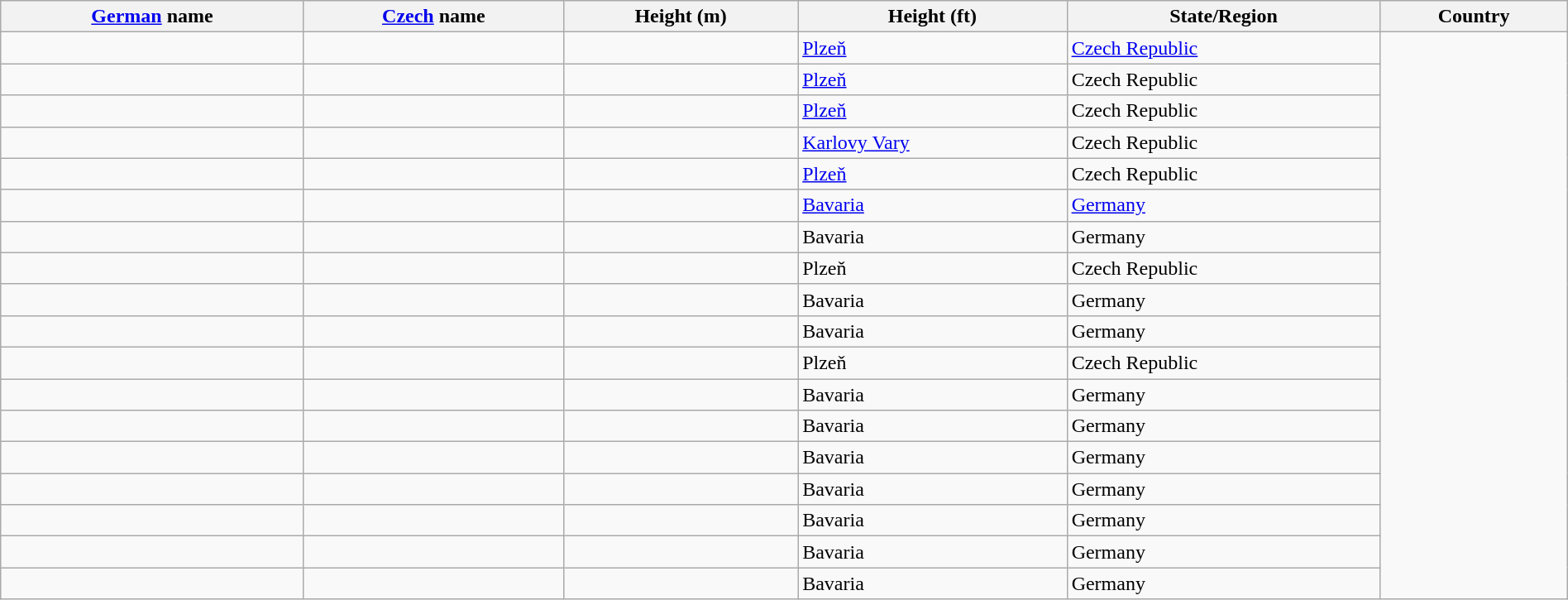<table class="wikitable sortable" style="width:100%;">
<tr>
<th><a href='#'>German</a> name</th>
<th><a href='#'>Czech</a> name</th>
<th>Height (m)</th>
<th>Height (ft)</th>
<th>State/Region</th>
<th>Country</th>
</tr>
<tr>
<td></td>
<td></td>
<td></td>
<td><a href='#'>Plzeň</a></td>
<td><a href='#'>Czech Republic</a></td>
</tr>
<tr>
<td></td>
<td></td>
<td></td>
<td><a href='#'>Plzeň</a></td>
<td>Czech Republic</td>
</tr>
<tr>
<td></td>
<td></td>
<td></td>
<td><a href='#'>Plzeň</a></td>
<td>Czech Republic</td>
</tr>
<tr>
<td></td>
<td></td>
<td></td>
<td><a href='#'>Karlovy Vary</a></td>
<td>Czech Republic</td>
</tr>
<tr>
<td></td>
<td></td>
<td></td>
<td><a href='#'>Plzeň</a></td>
<td>Czech Republic</td>
</tr>
<tr>
<td></td>
<td></td>
<td></td>
<td><a href='#'>Bavaria</a></td>
<td><a href='#'>Germany</a></td>
</tr>
<tr>
<td></td>
<td></td>
<td></td>
<td>Bavaria</td>
<td>Germany</td>
</tr>
<tr>
<td></td>
<td></td>
<td></td>
<td>Plzeň</td>
<td>Czech Republic</td>
</tr>
<tr>
<td></td>
<td></td>
<td></td>
<td>Bavaria</td>
<td>Germany</td>
</tr>
<tr>
<td></td>
<td></td>
<td></td>
<td>Bavaria</td>
<td>Germany</td>
</tr>
<tr>
<td></td>
<td></td>
<td></td>
<td>Plzeň</td>
<td>Czech Republic</td>
</tr>
<tr>
<td></td>
<td></td>
<td></td>
<td>Bavaria</td>
<td>Germany</td>
</tr>
<tr>
<td></td>
<td></td>
<td></td>
<td>Bavaria</td>
<td>Germany</td>
</tr>
<tr>
<td></td>
<td></td>
<td></td>
<td>Bavaria</td>
<td>Germany</td>
</tr>
<tr>
<td></td>
<td></td>
<td></td>
<td>Bavaria</td>
<td>Germany</td>
</tr>
<tr>
<td></td>
<td></td>
<td></td>
<td>Bavaria</td>
<td>Germany</td>
</tr>
<tr>
<td></td>
<td></td>
<td></td>
<td>Bavaria</td>
<td>Germany</td>
</tr>
<tr>
<td></td>
<td></td>
<td></td>
<td>Bavaria</td>
<td>Germany</td>
</tr>
</table>
